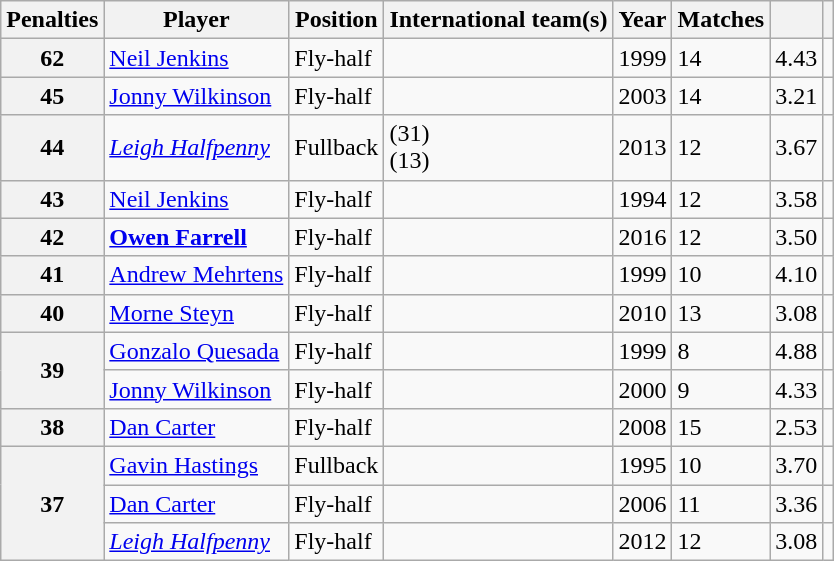<table class="wikitable sortable">
<tr>
<th>Penalties</th>
<th>Player</th>
<th>Position</th>
<th>International team(s)</th>
<th>Year</th>
<th>Matches</th>
<th></th>
<th></th>
</tr>
<tr>
<th>62</th>
<td><a href='#'>Neil Jenkins</a></td>
<td>Fly-half</td>
<td></td>
<td>1999</td>
<td>14</td>
<td>4.43</td>
<td></td>
</tr>
<tr>
<th>45</th>
<td><a href='#'>Jonny Wilkinson</a></td>
<td>Fly-half</td>
<td></td>
<td>2003</td>
<td>14</td>
<td>3.21</td>
<td></td>
</tr>
<tr>
<th>44</th>
<td><em><a href='#'>Leigh Halfpenny</a></em></td>
<td>Fullback</td>
<td> (31)<br> (13)</td>
<td>2013</td>
<td>12</td>
<td>3.67</td>
<td></td>
</tr>
<tr>
<th>43</th>
<td><a href='#'>Neil Jenkins</a></td>
<td>Fly-half</td>
<td></td>
<td>1994</td>
<td>12</td>
<td>3.58</td>
<td></td>
</tr>
<tr>
<th>42</th>
<td><strong><a href='#'>Owen Farrell</a></strong></td>
<td>Fly-half</td>
<td></td>
<td>2016</td>
<td>12</td>
<td>3.50</td>
<td></td>
</tr>
<tr>
<th>41</th>
<td><a href='#'>Andrew Mehrtens</a></td>
<td>Fly-half</td>
<td></td>
<td>1999</td>
<td>10</td>
<td>4.10</td>
<td></td>
</tr>
<tr>
<th>40</th>
<td><a href='#'>Morne Steyn</a></td>
<td>Fly-half</td>
<td></td>
<td>2010</td>
<td>13</td>
<td>3.08</td>
<td></td>
</tr>
<tr>
<th rowspan=2>39</th>
<td><a href='#'>Gonzalo Quesada</a></td>
<td>Fly-half</td>
<td></td>
<td>1999</td>
<td>8</td>
<td>4.88</td>
<td></td>
</tr>
<tr>
<td><a href='#'>Jonny Wilkinson</a></td>
<td>Fly-half</td>
<td></td>
<td>2000</td>
<td>9</td>
<td>4.33</td>
<td></td>
</tr>
<tr>
<th>38</th>
<td><a href='#'>Dan Carter</a></td>
<td>Fly-half</td>
<td></td>
<td>2008</td>
<td>15</td>
<td>2.53</td>
<td></td>
</tr>
<tr>
<th rowspan=3>37</th>
<td><a href='#'>Gavin Hastings</a></td>
<td>Fullback</td>
<td></td>
<td>1995</td>
<td>10</td>
<td>3.70</td>
<td></td>
</tr>
<tr>
<td><a href='#'>Dan Carter</a></td>
<td>Fly-half</td>
<td></td>
<td>2006</td>
<td>11</td>
<td>3.36</td>
<td></td>
</tr>
<tr>
<td><em><a href='#'>Leigh Halfpenny</a></em></td>
<td>Fly-half</td>
<td></td>
<td>2012</td>
<td>12</td>
<td>3.08</td>
<td></td>
</tr>
</table>
